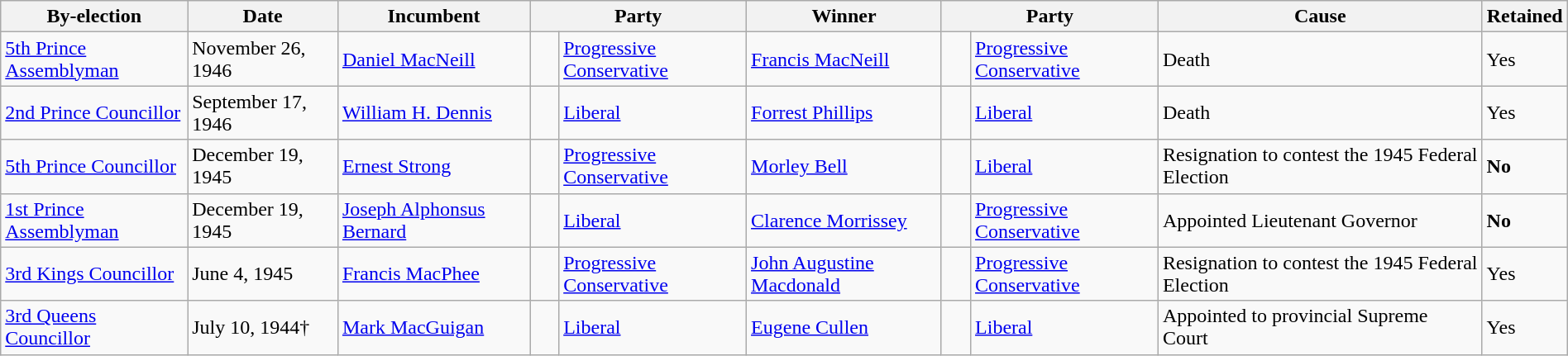<table class=wikitable style="width:100%">
<tr>
<th>By-election</th>
<th>Date</th>
<th>Incumbent</th>
<th colspan=2>Party</th>
<th>Winner</th>
<th colspan=2>Party</th>
<th>Cause</th>
<th>Retained</th>
</tr>
<tr>
<td><a href='#'>5th Prince Assemblyman</a></td>
<td>November 26, 1946</td>
<td><a href='#'>Daniel MacNeill</a></td>
<td>    </td>
<td><a href='#'>Progressive Conservative</a></td>
<td><a href='#'>Francis MacNeill</a></td>
<td>    </td>
<td><a href='#'>Progressive Conservative</a></td>
<td>Death</td>
<td>Yes</td>
</tr>
<tr>
<td><a href='#'>2nd Prince Councillor</a></td>
<td>September 17, 1946</td>
<td><a href='#'>William H. Dennis</a></td>
<td>    </td>
<td><a href='#'>Liberal</a></td>
<td><a href='#'>Forrest Phillips</a></td>
<td>    </td>
<td><a href='#'>Liberal</a></td>
<td>Death</td>
<td>Yes</td>
</tr>
<tr>
<td><a href='#'>5th Prince Councillor</a></td>
<td>December 19, 1945</td>
<td><a href='#'>Ernest Strong</a></td>
<td>    </td>
<td><a href='#'>Progressive Conservative</a></td>
<td><a href='#'>Morley Bell</a></td>
<td>    </td>
<td><a href='#'>Liberal</a></td>
<td>Resignation to contest the 1945 Federal Election</td>
<td><strong>No</strong></td>
</tr>
<tr>
<td><a href='#'>1st Prince Assemblyman</a></td>
<td>December 19, 1945</td>
<td><a href='#'>Joseph Alphonsus Bernard</a></td>
<td>    </td>
<td><a href='#'>Liberal</a></td>
<td><a href='#'>Clarence Morrissey</a></td>
<td>    </td>
<td><a href='#'>Progressive Conservative</a></td>
<td>Appointed Lieutenant Governor</td>
<td><strong>No</strong></td>
</tr>
<tr>
<td><a href='#'>3rd Kings Councillor</a></td>
<td>June 4, 1945</td>
<td><a href='#'>Francis MacPhee</a></td>
<td>    </td>
<td><a href='#'>Progressive Conservative</a></td>
<td><a href='#'>John Augustine Macdonald</a></td>
<td>    </td>
<td><a href='#'>Progressive Conservative</a></td>
<td>Resignation to contest the 1945 Federal Election</td>
<td>Yes</td>
</tr>
<tr>
<td><a href='#'>3rd Queens Councillor</a></td>
<td>July 10, 1944†</td>
<td><a href='#'>Mark MacGuigan</a></td>
<td>    </td>
<td><a href='#'>Liberal</a></td>
<td><a href='#'>Eugene Cullen</a></td>
<td>    </td>
<td><a href='#'>Liberal</a></td>
<td>Appointed to provincial Supreme Court</td>
<td>Yes</td>
</tr>
</table>
